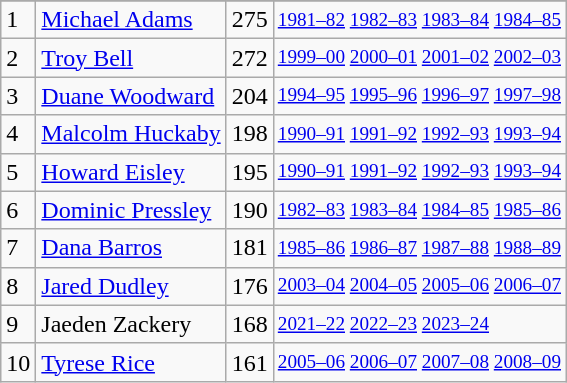<table class="wikitable">
<tr>
</tr>
<tr>
<td>1</td>
<td><a href='#'>Michael Adams</a></td>
<td>275</td>
<td style="font-size:80%;"><a href='#'>1981–82</a> <a href='#'>1982–83</a> <a href='#'>1983–84</a> <a href='#'>1984–85</a></td>
</tr>
<tr>
<td>2</td>
<td><a href='#'>Troy Bell</a></td>
<td>272</td>
<td style="font-size:80%;"><a href='#'>1999–00</a> <a href='#'>2000–01</a> <a href='#'>2001–02</a> <a href='#'>2002–03</a></td>
</tr>
<tr>
<td>3</td>
<td><a href='#'>Duane Woodward</a></td>
<td>204</td>
<td style="font-size:80%;"><a href='#'>1994–95</a> <a href='#'>1995–96</a> <a href='#'>1996–97</a> <a href='#'>1997–98</a></td>
</tr>
<tr>
<td>4</td>
<td><a href='#'>Malcolm Huckaby</a></td>
<td>198</td>
<td style="font-size:80%;"><a href='#'>1990–91</a> <a href='#'>1991–92</a> <a href='#'>1992–93</a> <a href='#'>1993–94</a></td>
</tr>
<tr>
<td>5</td>
<td><a href='#'>Howard Eisley</a></td>
<td>195</td>
<td style="font-size:80%;"><a href='#'>1990–91</a> <a href='#'>1991–92</a> <a href='#'>1992–93</a> <a href='#'>1993–94</a></td>
</tr>
<tr>
<td>6</td>
<td><a href='#'>Dominic Pressley</a></td>
<td>190</td>
<td style="font-size:80%;"><a href='#'>1982–83</a> <a href='#'>1983–84</a> <a href='#'>1984–85</a> <a href='#'>1985–86</a></td>
</tr>
<tr>
<td>7</td>
<td><a href='#'>Dana Barros</a></td>
<td>181</td>
<td style="font-size:80%;"><a href='#'>1985–86</a> <a href='#'>1986–87</a> <a href='#'>1987–88</a> <a href='#'>1988–89</a></td>
</tr>
<tr>
<td>8</td>
<td><a href='#'>Jared Dudley</a></td>
<td>176</td>
<td style="font-size:80%;"><a href='#'>2003–04</a> <a href='#'>2004–05</a> <a href='#'>2005–06</a> <a href='#'>2006–07</a></td>
</tr>
<tr>
<td>9</td>
<td>Jaeden Zackery</td>
<td>168</td>
<td style="font-size:80%;"><a href='#'>2021–22</a> <a href='#'>2022–23</a> <a href='#'>2023–24</a></td>
</tr>
<tr>
<td>10</td>
<td><a href='#'>Tyrese Rice</a></td>
<td>161</td>
<td style="font-size:80%;"><a href='#'>2005–06</a> <a href='#'>2006–07</a> <a href='#'>2007–08</a> <a href='#'>2008–09</a></td>
</tr>
</table>
